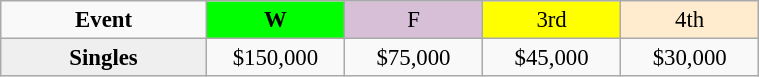<table class=wikitable style=font-size:95%;text-align:center>
<tr>
<td style="width:130px"><strong>Event</strong></td>
<td style="width:85px; background:lime"><strong>W</strong></td>
<td style="width:85px; background:thistle">F</td>
<td style="width:85px; background:#ffff00">3rd</td>
<td style="width:85px; background:#ffebcd">4th</td>
</tr>
<tr>
<th style=background:#efefef>Singles </th>
<td>$150,000</td>
<td>$75,000</td>
<td>$45,000</td>
<td>$30,000</td>
</tr>
</table>
